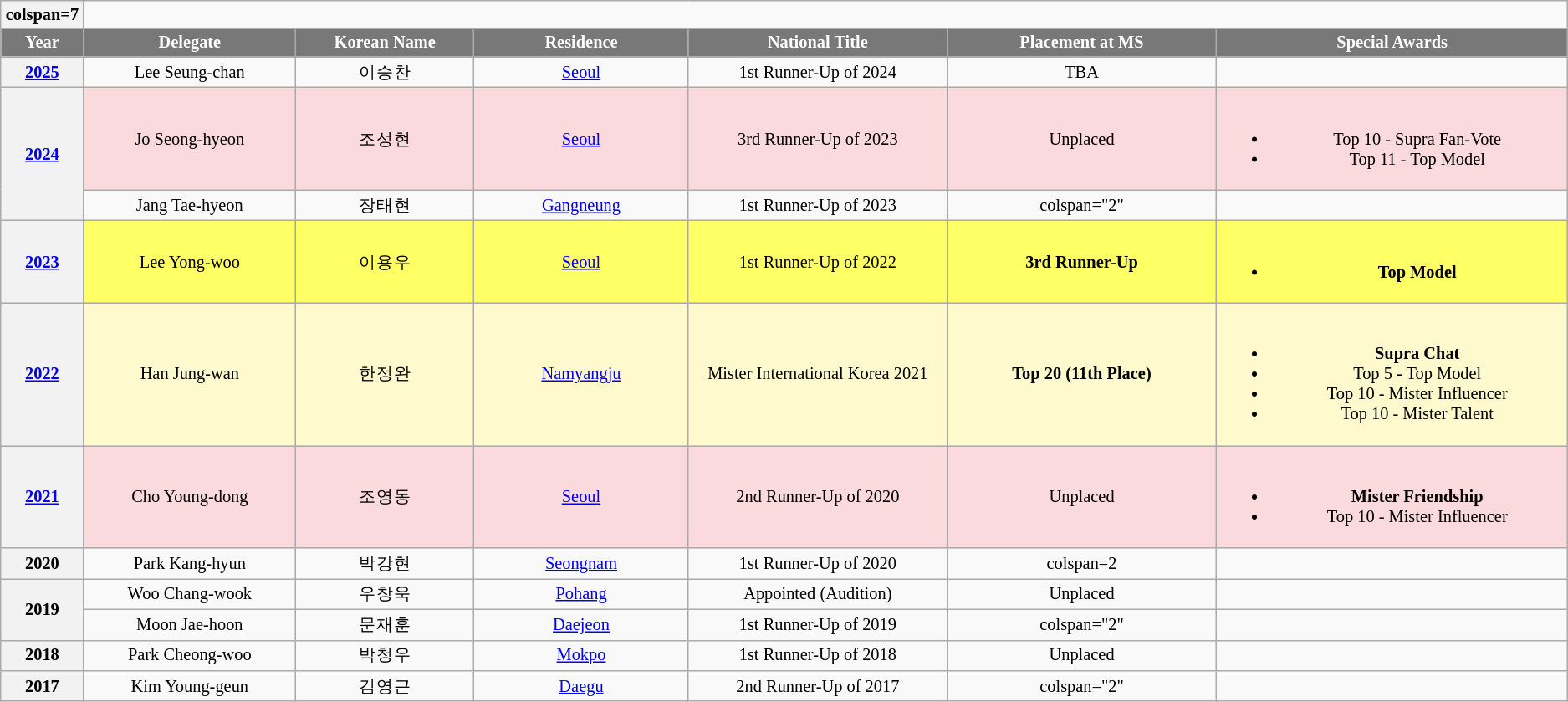<table class="wikitable sortable" style="font-size: 85%; text-align:center">
<tr>
<th>colspan=7 </th>
</tr>
<tr>
<th width="60" style="background-color:#787878;color:#FFFFFF;">Year</th>
<th width="180" style="background-color:#787878;color:#FFFFFF;">Delegate</th>
<th width="150" style="background-color:#787878;color:#FFFFFF;">Korean Name</th>
<th width="180" style="background-color:#787878;color:#FFFFFF;">Residence</th>
<th width="220" style="background-color:#787878;color:#FFFFFF;">National Title</th>
<th width="230" style="background-color:#787878;color:#FFFFFF;">Placement at MS</th>
<th width="300" style="background-color:#787878;color:#FFFFFF;">Special Awards</th>
</tr>
<tr>
<th><a href='#'>2025</a></th>
<td>Lee Seung-chan</td>
<td>이승찬</td>
<td><a href='#'>Seoul</a></td>
<td>1st Runner-Up of 2024</td>
<td>TBA</td>
<td></td>
</tr>
<tr style="background-color:#FADADD;: bold">
<th rowspan="2"><a href='#'>2024</a></th>
<td>Jo Seong-hyeon</td>
<td>조성현</td>
<td><a href='#'>Seoul</a></td>
<td>3rd Runner-Up of 2023</td>
<td>Unplaced</td>
<td><br><ul><li>Top 10 - Supra Fan-Vote</li><li>Top 11 - Top Model</li></ul></td>
</tr>
<tr>
<td>Jang Tae-hyeon</td>
<td>장태현</td>
<td><a href='#'>Gangneung</a></td>
<td>1st Runner-Up of 2023</td>
<td>colspan="2" </td>
</tr>
<tr style="background-color:#FFFF66">
<th><a href='#'>2023</a></th>
<td>Lee Yong-woo</td>
<td>이용우</td>
<td><a href='#'>Seoul</a></td>
<td>1st Runner-Up of 2022</td>
<td><strong>3rd Runner-Up</strong></td>
<td><br><ul><li><strong>Top Model</strong></li></ul></td>
</tr>
<tr style="background-color:#FFFACD;">
<th><a href='#'>2022</a></th>
<td>Han Jung-wan</td>
<td>한정완</td>
<td><a href='#'>Namyangju</a></td>
<td>Mister International Korea 2021</td>
<td><strong>Top 20 (11th Place)</strong></td>
<td><br><ul><li><strong>Supra Chat</strong></li><li>Top 5 - Top Model</li><li>Top 10 - Mister Influencer</li><li>Top 10 - Mister Talent</li></ul></td>
</tr>
<tr style="background-color:#FADADD;: bold">
<th><a href='#'>2021</a></th>
<td>Cho Young-dong</td>
<td>조영동</td>
<td><a href='#'>Seoul</a></td>
<td>2nd Runner-Up of 2020</td>
<td>Unplaced</td>
<td><br><ul><li><strong>Mister Friendship</strong></li><li>Top 10 -  Mister Influencer</li></ul></td>
</tr>
<tr>
<th>2020</th>
<td>Park Kang-hyun</td>
<td>박강현</td>
<td><a href='#'>Seongnam</a></td>
<td>1st Runner-Up of 2020</td>
<td>colspan=2 </td>
</tr>
<tr>
<th rowspan="2">2019</th>
<td>Woo Chang-wook</td>
<td>우창욱</td>
<td><a href='#'>Pohang</a></td>
<td>Appointed (Audition)</td>
<td>Unplaced</td>
<td></td>
</tr>
<tr>
<td>Moon Jae-hoon</td>
<td>문재훈</td>
<td><a href='#'>Daejeon</a></td>
<td>1st Runner-Up of 2019</td>
<td>colspan="2" </td>
</tr>
<tr>
<th>2018</th>
<td>Park Cheong-woo</td>
<td>박청우</td>
<td><a href='#'>Mokpo</a></td>
<td>1st Runner-Up of 2018</td>
<td>Unplaced</td>
<td></td>
</tr>
<tr>
<th>2017</th>
<td>Kim Young-geun</td>
<td>김영근</td>
<td><a href='#'>Daegu</a></td>
<td>2nd Runner-Up of 2017</td>
<td>colspan="2" </td>
</tr>
</table>
